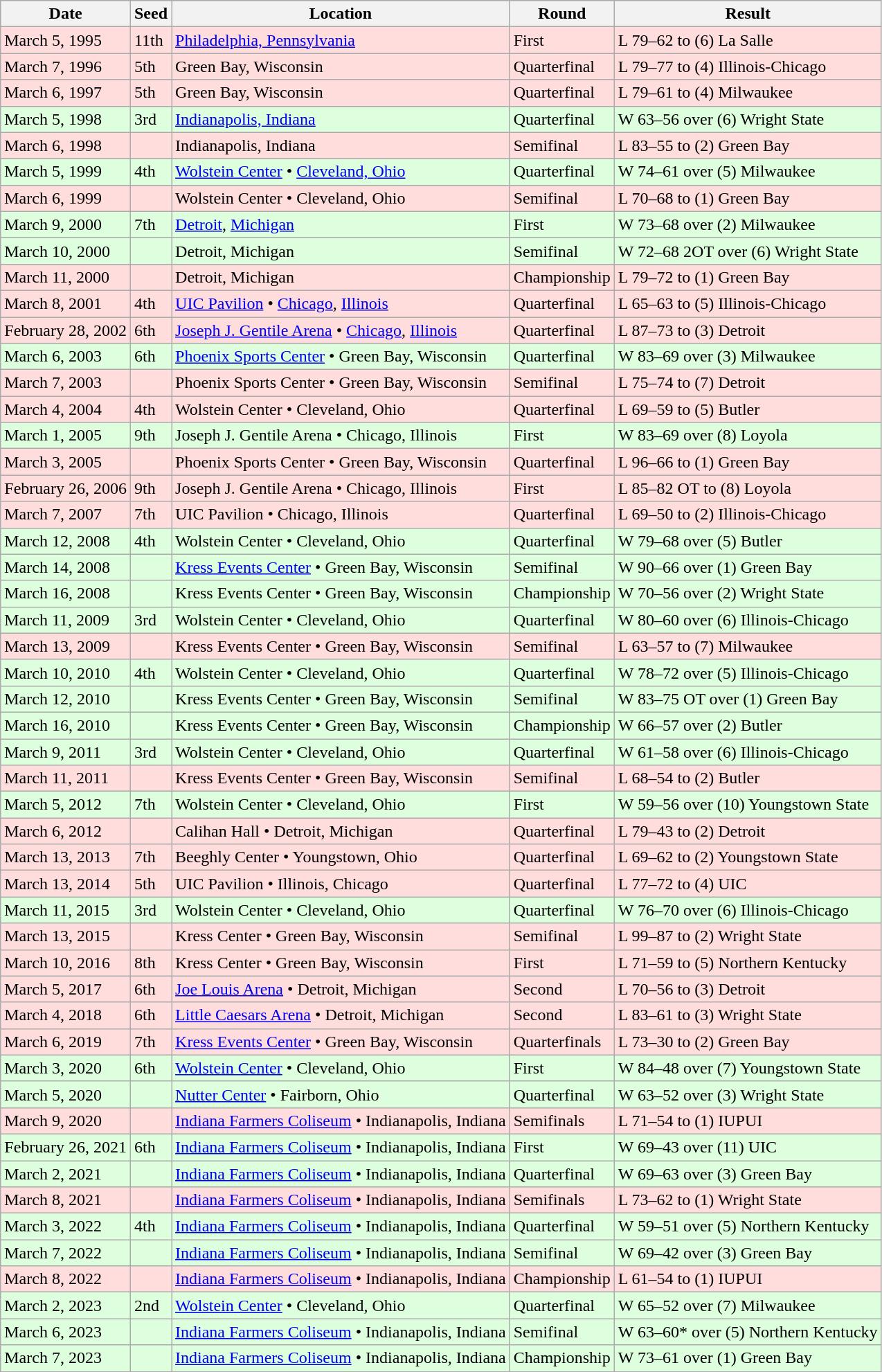<table class="wikitable">
<tr>
<th>Date</th>
<th>Seed</th>
<th>Location</th>
<th>Round</th>
<th>Result</th>
</tr>
<tr style="background:#ffdddd; ">
<td>March 5, 1995</td>
<td>11th</td>
<td><a href='#'>Philadelphia, Pennsylvania</a></td>
<td>First</td>
<td>L 79–62 to (6) La Salle</td>
</tr>
<tr style="background:#ffdddd; ">
<td>March 7, 1996</td>
<td>5th</td>
<td>Green Bay, Wisconsin</td>
<td>Quarterfinal</td>
<td>L 79–77 to (4) Illinois-Chicago</td>
</tr>
<tr style="background:#ffdddd; ">
<td>March 6, 1997</td>
<td>5th</td>
<td>Green Bay, Wisconsin</td>
<td>Quarterfinal</td>
<td>L 79–61 to (4) Milwaukee</td>
</tr>
<tr style="background:#ddffdd; ">
<td>March 5, 1998</td>
<td>3rd</td>
<td><a href='#'>Indianapolis, Indiana</a></td>
<td>Quarterfinal</td>
<td>W 63–56 over (6) Wright State</td>
</tr>
<tr style="background:#ffdddd; ">
<td>March 6, 1998</td>
<td></td>
<td>Indianapolis, Indiana</td>
<td>Semifinal</td>
<td>L 83–55 to (2) Green Bay</td>
</tr>
<tr style="background:#ddffdd; ">
<td>March 5, 1999</td>
<td>4th</td>
<td><a href='#'>Wolstein Center</a> • <a href='#'>Cleveland, Ohio</a></td>
<td>Quarterfinal</td>
<td>W 74–61 over (5) Milwaukee</td>
</tr>
<tr style="background:#ffdddd; ">
<td>March 6, 1999</td>
<td></td>
<td>Wolstein Center • Cleveland, Ohio</td>
<td>Semifinal</td>
<td>L 70–68 to (1) Green Bay</td>
</tr>
<tr style="background:#ddffdd; ">
<td>March 9, 2000</td>
<td>7th</td>
<td><a href='#'>Detroit</a>, <a href='#'>Michigan</a></td>
<td>First</td>
<td>W 73–68 over (2) Milwaukee</td>
</tr>
<tr style="background:#ddffdd; ">
<td>March 10, 2000</td>
<td></td>
<td>Detroit, Michigan</td>
<td>Semifinal</td>
<td>W 72–68 2OT over (6) Wright State</td>
</tr>
<tr style="background:#ffdddd; ">
<td>March 11, 2000</td>
<td></td>
<td>Detroit, Michigan</td>
<td>Championship</td>
<td>L 79–72 to (1) Green Bay</td>
</tr>
<tr style="background:#ffdddd; ">
<td>March 8, 2001</td>
<td>4th</td>
<td><a href='#'>UIC Pavilion</a> • <a href='#'>Chicago</a>, <a href='#'>Illinois</a></td>
<td>Quarterfinal</td>
<td>L 65–63 to (5) Illinois-Chicago</td>
</tr>
<tr style="background:#ffdddd; ">
<td>February 28, 2002</td>
<td>6th</td>
<td><a href='#'>Joseph J. Gentile Arena</a> • <a href='#'>Chicago</a>, <a href='#'>Illinois</a></td>
<td>Quarterfinal</td>
<td>L 87–73 to (3) Detroit</td>
</tr>
<tr style="background:#ddffdd; ">
<td>March 6, 2003</td>
<td>6th</td>
<td><a href='#'>Phoenix Sports Center</a> • Green Bay, Wisconsin</td>
<td>Quarterfinal</td>
<td>W 83–69 over (3) Milwaukee</td>
</tr>
<tr style="background:#ffdddd; ">
<td>March 7, 2003</td>
<td></td>
<td>Phoenix Sports Center • Green Bay, Wisconsin</td>
<td>Semifinal</td>
<td>L 75–74 to (7) Detroit</td>
</tr>
<tr style="background:#ffdddd; ">
<td>March 4, 2004</td>
<td>4th</td>
<td>Wolstein Center • Cleveland, Ohio</td>
<td>Quarterfinal</td>
<td>L 69–59 to (5) Butler</td>
</tr>
<tr style="background:#ddffdd; ">
<td>March 1, 2005</td>
<td>9th</td>
<td>Joseph J. Gentile Arena • Chicago, Illinois</td>
<td>First</td>
<td>W 83–69 over (8) Loyola</td>
</tr>
<tr style="background:#ffdddd; ">
<td>March 3, 2005</td>
<td></td>
<td>Phoenix Sports Center • Green Bay, Wisconsin</td>
<td>Quarterfinal</td>
<td>L 96–66 to (1) Green Bay</td>
</tr>
<tr style="background:#ffdddd; ">
<td>February 26, 2006</td>
<td>9th</td>
<td>Joseph J. Gentile Arena • Chicago, Illinois</td>
<td>First</td>
<td>L 85–82 OT to (8) Loyola</td>
</tr>
<tr style="background:#ffdddd; ">
<td>March 7, 2007</td>
<td>7th</td>
<td>UIC Pavilion • Chicago, Illinois</td>
<td>Quarterfinal</td>
<td>L 69–50 to (2) Illinois-Chicago</td>
</tr>
<tr style="background:#ddffdd; ">
<td>March 12, 2008</td>
<td>4th</td>
<td>Wolstein Center • Cleveland, Ohio</td>
<td>Quarterfinal</td>
<td>W 79–68 over (5) Butler</td>
</tr>
<tr style="background:#ddffdd; ">
<td>March 14, 2008</td>
<td></td>
<td><a href='#'>Kress Events Center</a> • Green Bay, Wisconsin</td>
<td>Semifinal</td>
<td>W 90–66 over (1) Green Bay</td>
</tr>
<tr style="background:#ddffdd; ">
<td>March 16, 2008</td>
<td></td>
<td>Kress Events Center • Green Bay, Wisconsin</td>
<td>Championship</td>
<td>W 70–56 over (2) Wright State</td>
</tr>
<tr style="background:#ddffdd; ">
<td>March 11, 2009</td>
<td>3rd</td>
<td>Wolstein Center • Cleveland, Ohio</td>
<td>Quarterfinal</td>
<td>W 80–60 over (6) Illinois-Chicago</td>
</tr>
<tr style="background:#ffdddd; ">
<td>March 13, 2009</td>
<td></td>
<td>Kress Events Center • Green Bay, Wisconsin</td>
<td>Semifinal</td>
<td>L 63–57 to (7) Milwaukee</td>
</tr>
<tr style="background:#ddffdd; ">
<td>March 10, 2010</td>
<td>4th</td>
<td>Wolstein Center • Cleveland, Ohio</td>
<td>Quarterfinal</td>
<td>W 78–72 over (5) Illinois-Chicago</td>
</tr>
<tr style="background:#ddffdd; ">
<td>March 12, 2010</td>
<td></td>
<td>Kress Events Center • Green Bay, Wisconsin</td>
<td>Semifinal</td>
<td>W 83–75 OT over (1) Green Bay</td>
</tr>
<tr style="background:#ddffdd; ">
<td>March 16, 2010</td>
<td></td>
<td>Kress Events Center • Green Bay, Wisconsin</td>
<td>Championship</td>
<td>W 66–57 over (2) Butler</td>
</tr>
<tr style="background:#ddffdd; ">
<td>March 9, 2011</td>
<td>3rd</td>
<td>Wolstein Center • Cleveland, Ohio</td>
<td>Quarterfinal</td>
<td>W 61–58 over (6) Illinois-Chicago</td>
</tr>
<tr style="background:#ffdddd; ">
<td>March 11, 2011</td>
<td></td>
<td>Kress Events Center • Green Bay, Wisconsin</td>
<td>Semifinal</td>
<td>L 68–54 to (2) Butler</td>
</tr>
<tr style="background:#ddffdd; ">
<td>March 5, 2012</td>
<td>7th</td>
<td>Wolstein Center • Cleveland, Ohio</td>
<td>First</td>
<td>W 59–56 over (10) Youngstown State</td>
</tr>
<tr style="background:#ffdddd; ">
<td>March 6, 2012</td>
<td></td>
<td>Calihan Hall • Detroit, Michigan</td>
<td>Quarterfinal</td>
<td>L 79–43 to (2) Detroit</td>
</tr>
<tr style="background:#ffdddd; ">
<td>March 13, 2013</td>
<td>7th</td>
<td>Beeghly Center • Youngstown, Ohio</td>
<td>Quarterfinal</td>
<td>L 69–62 to (2) Youngstown State</td>
</tr>
<tr style="background:#ffdddd; ">
<td>March 13, 2014</td>
<td>5th</td>
<td>UIC Pavilion • Illinois, Chicago</td>
<td>Quarterfinal</td>
<td>L 77–72 to (4) UIC</td>
</tr>
<tr style="background:#ddffdd; ">
<td>March 11, 2015</td>
<td>3rd</td>
<td>Wolstein Center • Cleveland, Ohio</td>
<td>Quarterfinal</td>
<td>W 76–70 over (6) Illinois-Chicago</td>
</tr>
<tr style="background:#ffdddd; ">
<td>March 13, 2015</td>
<td></td>
<td>Kress Center • Green Bay, Wisconsin</td>
<td>Semifinal</td>
<td>L 99–87 to (2) Wright State</td>
</tr>
<tr style="background:#ffdddd; ">
<td>March 10, 2016</td>
<td>8th</td>
<td>Kress Center • Green Bay, Wisconsin</td>
<td>First</td>
<td>L 71–59 to (5) Northern Kentucky</td>
</tr>
<tr style="background:#ffdddd; ">
<td>March 5, 2017</td>
<td>6th</td>
<td><a href='#'>Joe Louis Arena</a> • Detroit, Michigan</td>
<td>Second</td>
<td>L 70–56 to (3) Detroit</td>
</tr>
<tr style="background:#ffdddd; ">
<td>March 4, 2018</td>
<td>6th</td>
<td><a href='#'>Little Caesars Arena</a> • Detroit, Michigan</td>
<td>Second</td>
<td>L 83–61 to (3) Wright State</td>
</tr>
<tr style="background:#ffdddd; ">
<td>March 6, 2019</td>
<td>7th</td>
<td><a href='#'>Kress Events Center</a> • Green Bay, Wisconsin</td>
<td>Quarterfinals</td>
<td>L 73–30 to (2) Green Bay</td>
</tr>
<tr style="background:#ddffdd; ">
<td>March 3, 2020</td>
<td>6th</td>
<td><a href='#'>Wolstein Center</a> • Cleveland, Ohio</td>
<td>First</td>
<td>W 84–48 over (7) Youngstown State</td>
</tr>
<tr style="background:#ddffdd; ">
<td>March 5, 2020</td>
<td></td>
<td><a href='#'>Nutter Center</a> • Fairborn, Ohio</td>
<td>Quarterfinal</td>
<td>W 63–52 over (3) Wright State</td>
</tr>
<tr style="background:#ffdddd; ">
<td>March 9, 2020</td>
<td></td>
<td><a href='#'>Indiana Farmers Coliseum</a> • Indianapolis, Indiana</td>
<td>Semifinals</td>
<td>L 71–54 to (1) IUPUI</td>
</tr>
<tr style="background:#ddffdd; ">
<td>February 26, 2021</td>
<td>6th</td>
<td><a href='#'>Indiana Farmers Coliseum</a> • Indianapolis, Indiana</td>
<td>First</td>
<td>W 69–43 over (11) UIC</td>
</tr>
<tr style="background:#ddffdd; ">
<td>March 2, 2021</td>
<td></td>
<td><a href='#'>Indiana Farmers Coliseum</a> • Indianapolis, Indiana</td>
<td>Quarterfinal</td>
<td>W 69–63 over (3) Green Bay</td>
</tr>
<tr style="background:#ffdddd; ">
<td>March 8, 2021</td>
<td></td>
<td><a href='#'>Indiana Farmers Coliseum</a> • Indianapolis, Indiana</td>
<td>Semifinals</td>
<td>L 73–62 to (1) Wright State</td>
</tr>
<tr style="background:#ddffdd; ">
<td>March 3, 2022</td>
<td>4th</td>
<td><a href='#'>Indiana Farmers Coliseum</a> • Indianapolis, Indiana</td>
<td>Quarterfinal</td>
<td>W 59–51 over (5) Northern Kentucky</td>
</tr>
<tr style="background:#ddffdd; ">
<td>March 7, 2022</td>
<td></td>
<td><a href='#'>Indiana Farmers Coliseum</a> • Indianapolis, Indiana</td>
<td>Semifinal</td>
<td>W 69–42 over (3) Green Bay</td>
</tr>
<tr style="background:#ffdddd; ">
<td>March 8, 2022</td>
<td></td>
<td><a href='#'>Indiana Farmers Coliseum</a> • Indianapolis, Indiana</td>
<td>Championship</td>
<td>L 61–54 to (1) IUPUI</td>
</tr>
<tr style="background:#ddffdd; ">
<td>March 2, 2023</td>
<td>2nd</td>
<td><a href='#'>Wolstein Center</a> • Cleveland, Ohio</td>
<td>Quarterfinal</td>
<td>W 65–52 over (7) Milwaukee</td>
</tr>
<tr style="background:#ddffdd; ">
<td>March 6, 2023</td>
<td></td>
<td><a href='#'>Indiana Farmers Coliseum</a> • Indianapolis, Indiana</td>
<td>Semifinal</td>
<td>W 63–60* over (5) Northern Kentucky</td>
</tr>
<tr style="background:#ddffdd; ">
<td>March 7, 2023</td>
<td></td>
<td><a href='#'>Indiana Farmers Coliseum</a> • Indianapolis, Indiana</td>
<td>Championship</td>
<td>W 73–61 over (1) Green Bay</td>
</tr>
</table>
